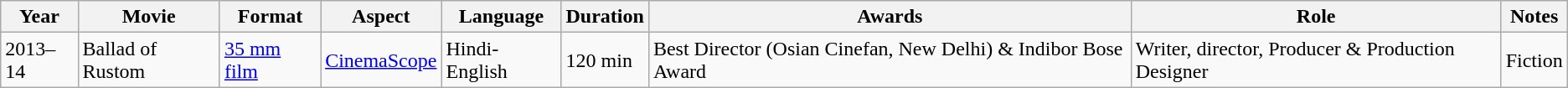<table class="wikitable">
<tr>
<th>Year</th>
<th>Movie</th>
<th>Format</th>
<th>Aspect</th>
<th>Language</th>
<th>Duration</th>
<th>Awards</th>
<th>Role</th>
<th>Notes</th>
</tr>
<tr>
<td>2013–14</td>
<td>Ballad of Rustom</td>
<td><a href='#'>35 mm film</a></td>
<td><a href='#'>CinemaScope</a></td>
<td>Hindi-English</td>
<td>120 min</td>
<td>Best Director (Osian Cinefan, New Delhi) & Indibor Bose Award</td>
<td>Writer, director, Producer & Production Designer</td>
<td>Fiction</td>
</tr>
</table>
